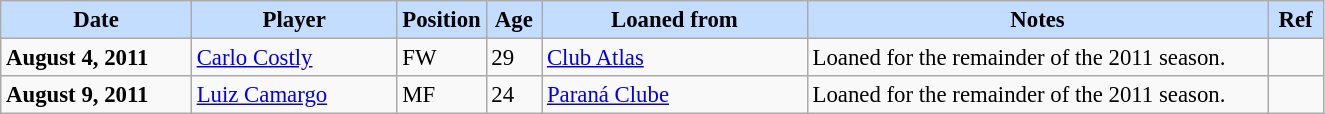<table class="wikitable" style="text-align:left; font-size:95%;">
<tr>
<th style="background:#c2ddff; width:120px;">Date</th>
<th style="background:#c2ddff; width:130px;">Player</th>
<th style="background:#c2ddff; width:50px;">Position</th>
<th style="background:#c2ddff; width:30px;">Age</th>
<th style="background:#c2ddff; width:170px;">Loaned from</th>
<th style="background:#c2ddff; width:300px;">Notes</th>
<th style="background:#c2ddff; width:30px;">Ref</th>
</tr>
<tr>
<td><strong>August 4, 2011</strong></td>
<td> <a href='#'>Carlo Costly</a></td>
<td>FW</td>
<td>29</td>
<td> <a href='#'>Club Atlas</a></td>
<td>Loaned for the remainder of the 2011 season.</td>
<td></td>
</tr>
<tr>
<td><strong>August 9, 2011</strong></td>
<td> <a href='#'>Luiz Camargo</a></td>
<td>MF</td>
<td>24</td>
<td> <a href='#'>Paraná Clube</a></td>
<td>Loaned for the remainder of the 2011 season.</td>
<td></td>
</tr>
</table>
